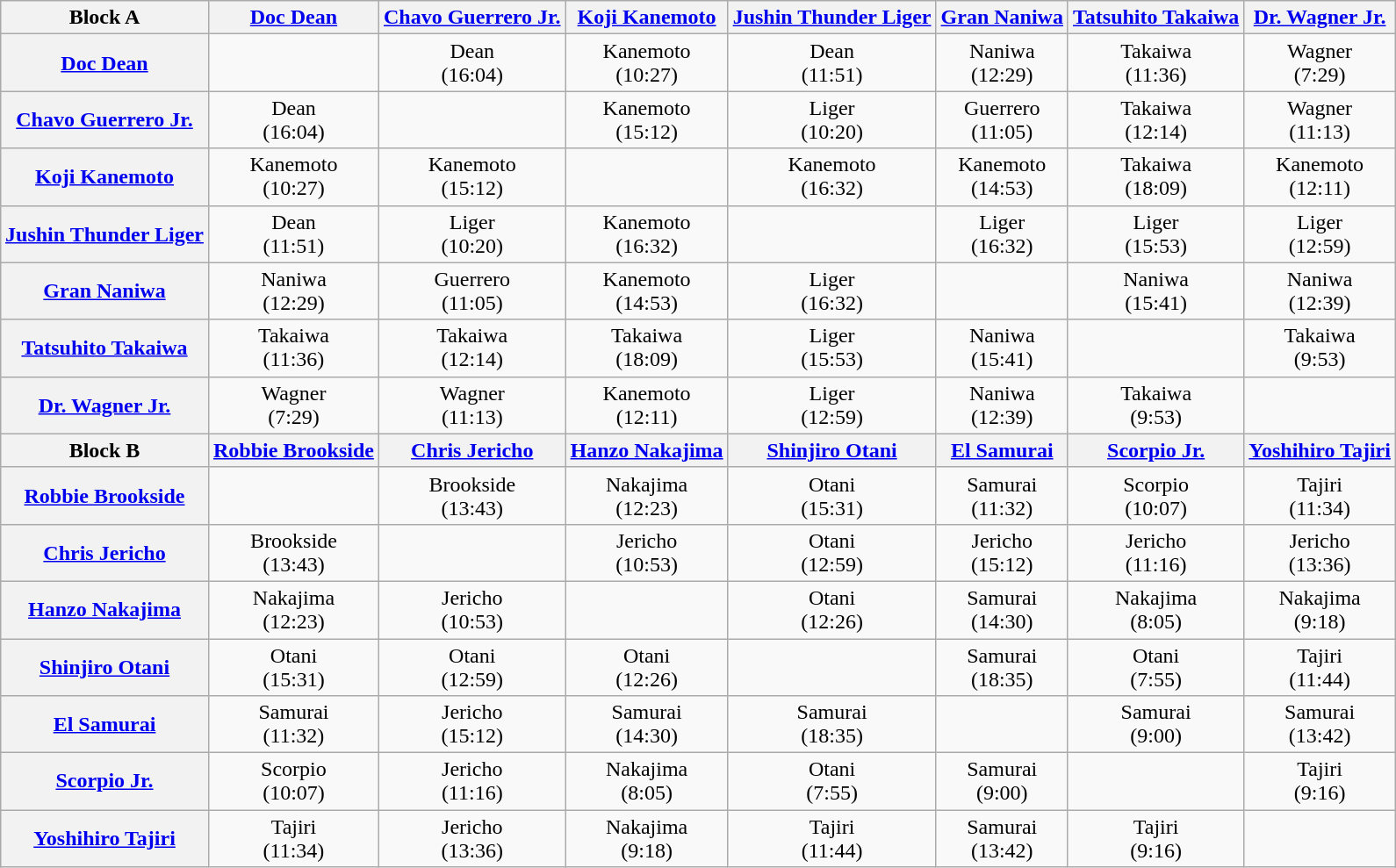<table class="wikitable" style="margin: 1em auto 1em auto">
<tr align="center">
<th>Block A</th>
<th><a href='#'>Doc Dean</a></th>
<th><a href='#'>Chavo Guerrero Jr.</a></th>
<th><a href='#'>Koji Kanemoto</a></th>
<th><a href='#'>Jushin Thunder Liger</a></th>
<th><a href='#'>Gran Naniwa</a></th>
<th><a href='#'>Tatsuhito Takaiwa</a></th>
<th><a href='#'>Dr. Wagner Jr.</a></th>
</tr>
<tr align="center">
<th><a href='#'>Doc Dean</a></th>
<td></td>
<td>Dean<br>(16:04)</td>
<td>Kanemoto<br>(10:27)</td>
<td>Dean<br>(11:51)</td>
<td>Naniwa<br>(12:29)</td>
<td>Takaiwa<br>(11:36)</td>
<td>Wagner<br>(7:29)</td>
</tr>
<tr align="center">
<th><a href='#'>Chavo Guerrero Jr.</a></th>
<td>Dean<br>(16:04)</td>
<td></td>
<td>Kanemoto<br>(15:12)</td>
<td>Liger<br>(10:20)</td>
<td>Guerrero<br>(11:05)</td>
<td>Takaiwa<br>(12:14)</td>
<td>Wagner<br>(11:13)</td>
</tr>
<tr align="center">
<th><a href='#'>Koji Kanemoto</a></th>
<td>Kanemoto<br>(10:27)</td>
<td>Kanemoto<br>(15:12)</td>
<td></td>
<td>Kanemoto<br>(16:32)</td>
<td>Kanemoto<br>(14:53)</td>
<td>Takaiwa<br>(18:09)</td>
<td>Kanemoto<br>(12:11)</td>
</tr>
<tr align="center">
<th><a href='#'>Jushin Thunder Liger</a></th>
<td>Dean<br>(11:51)</td>
<td>Liger<br>(10:20)</td>
<td>Kanemoto<br>(16:32)</td>
<td></td>
<td>Liger<br>(16:32)</td>
<td>Liger<br>(15:53)</td>
<td>Liger<br>(12:59)</td>
</tr>
<tr align="center">
<th><a href='#'>Gran Naniwa</a></th>
<td>Naniwa<br>(12:29)</td>
<td>Guerrero<br>(11:05)</td>
<td>Kanemoto<br>(14:53)</td>
<td>Liger<br>(16:32)</td>
<td></td>
<td>Naniwa<br>(15:41)</td>
<td>Naniwa<br>(12:39)</td>
</tr>
<tr align="center">
<th><a href='#'>Tatsuhito Takaiwa</a></th>
<td>Takaiwa<br>(11:36)</td>
<td>Takaiwa<br>(12:14)</td>
<td>Takaiwa<br>(18:09)</td>
<td>Liger<br>(15:53)</td>
<td>Naniwa<br>(15:41)</td>
<td></td>
<td>Takaiwa<br>(9:53)</td>
</tr>
<tr align="center">
<th><a href='#'>Dr. Wagner Jr.</a></th>
<td>Wagner<br>(7:29)</td>
<td>Wagner<br>(11:13)</td>
<td>Kanemoto<br>(12:11)</td>
<td>Liger<br>(12:59)</td>
<td>Naniwa<br>(12:39)</td>
<td>Takaiwa<br>(9:53)</td>
<td></td>
</tr>
<tr align="center">
<th>Block B</th>
<th><a href='#'>Robbie Brookside</a></th>
<th><a href='#'>Chris Jericho</a></th>
<th><a href='#'>Hanzo Nakajima</a></th>
<th><a href='#'>Shinjiro Otani</a></th>
<th><a href='#'>El Samurai</a></th>
<th><a href='#'>Scorpio Jr.</a></th>
<th><a href='#'>Yoshihiro Tajiri</a></th>
</tr>
<tr align="center">
<th><a href='#'>Robbie Brookside</a></th>
<td></td>
<td>Brookside<br>(13:43)</td>
<td>Nakajima<br>(12:23)</td>
<td>Otani<br>(15:31)</td>
<td>Samurai<br>(11:32)</td>
<td>Scorpio<br>(10:07)</td>
<td>Tajiri<br>(11:34)</td>
</tr>
<tr align="center">
<th><a href='#'>Chris Jericho</a></th>
<td>Brookside<br>(13:43)</td>
<td></td>
<td>Jericho<br>(10:53)</td>
<td>Otani<br>(12:59)</td>
<td>Jericho<br>(15:12)</td>
<td>Jericho<br>(11:16)</td>
<td>Jericho<br>(13:36)</td>
</tr>
<tr align="center">
<th><a href='#'>Hanzo Nakajima</a></th>
<td>Nakajima<br>(12:23)</td>
<td>Jericho<br>(10:53)</td>
<td></td>
<td>Otani<br>(12:26)</td>
<td>Samurai<br>(14:30)</td>
<td>Nakajima<br>(8:05)</td>
<td>Nakajima<br>(9:18)</td>
</tr>
<tr align="center">
<th><a href='#'>Shinjiro Otani</a></th>
<td>Otani<br>(15:31)</td>
<td>Otani<br>(12:59)</td>
<td>Otani<br>(12:26)</td>
<td></td>
<td>Samurai<br>(18:35)</td>
<td>Otani<br>(7:55)</td>
<td>Tajiri<br>(11:44)</td>
</tr>
<tr align="center">
<th><a href='#'>El Samurai</a></th>
<td>Samurai<br>(11:32)</td>
<td>Jericho<br>(15:12)</td>
<td>Samurai<br>(14:30)</td>
<td>Samurai<br>(18:35)</td>
<td></td>
<td>Samurai<br>(9:00)</td>
<td>Samurai<br>(13:42)</td>
</tr>
<tr align="center">
<th><a href='#'>Scorpio Jr.</a></th>
<td>Scorpio<br>(10:07)</td>
<td>Jericho<br>(11:16)</td>
<td>Nakajima<br>(8:05)</td>
<td>Otani<br>(7:55)</td>
<td>Samurai<br>(9:00)</td>
<td></td>
<td>Tajiri<br>(9:16)</td>
</tr>
<tr align="center">
<th><a href='#'>Yoshihiro Tajiri</a></th>
<td>Tajiri<br>(11:34)</td>
<td>Jericho<br>(13:36)</td>
<td>Nakajima<br>(9:18)</td>
<td>Tajiri<br>(11:44)</td>
<td>Samurai<br>(13:42)</td>
<td>Tajiri<br>(9:16)</td>
<td></td>
</tr>
</table>
